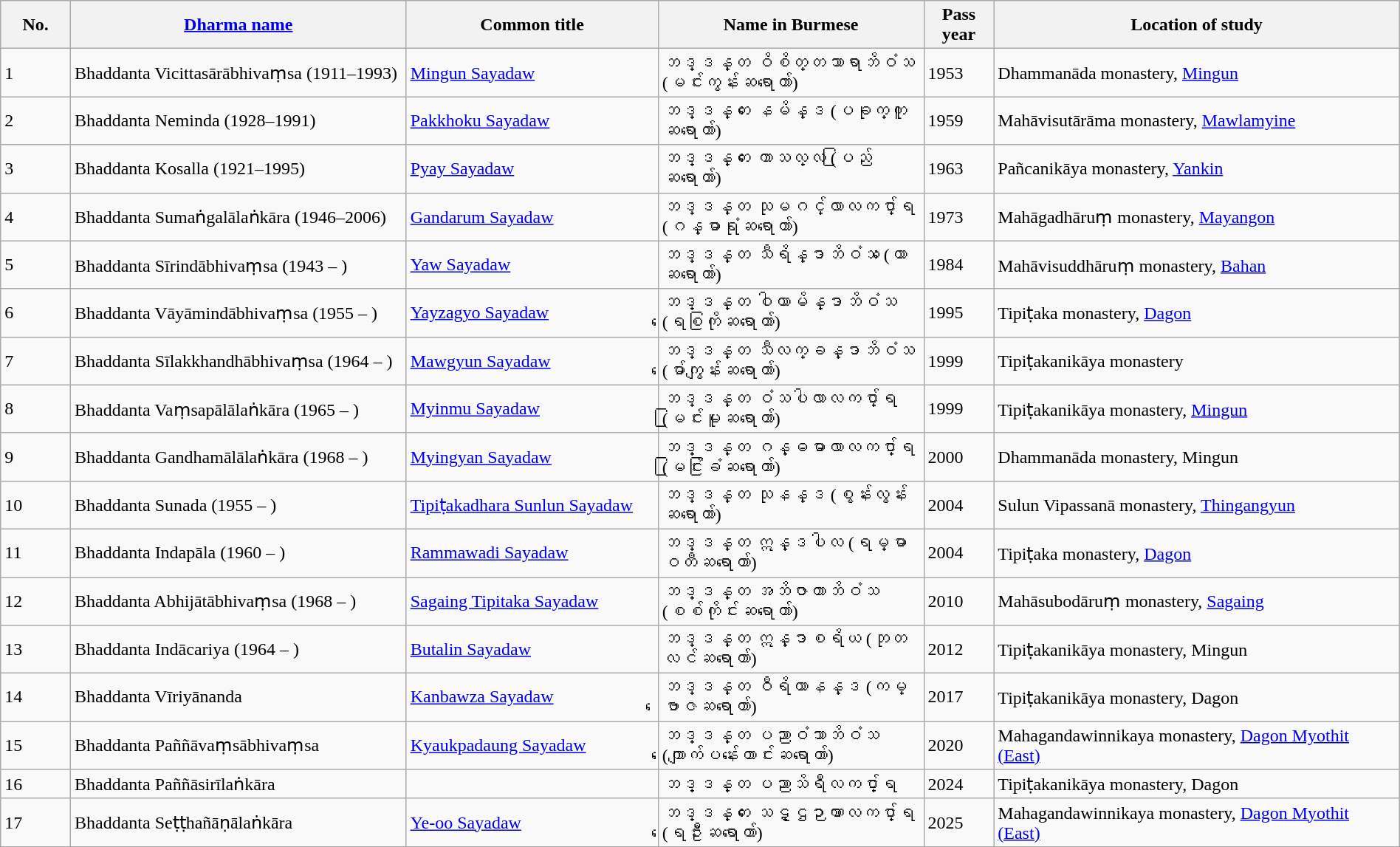<table width=100% class="wikitable">
<tr>
<th width=5%>No.</th>
<th width=24%><a href='#'>Dharma name</a></th>
<th width=18%>Common title</th>
<th width=19%>Name in Burmese</th>
<th width=5%>Pass year</th>
<th width=30%>Location of study</th>
</tr>
<tr>
<td>1</td>
<td>Bhaddanta Vicittasārābhivaṃsa (1911–1993)</td>
<td><a href='#'>Mingun Sayadaw</a></td>
<td>ဘဒ္ဒန္တ ဝိစိတ္တသာရာဘိဝံသ (မင်းကွန်းဆရာတော်)</td>
<td>1953</td>
<td>Dhammanāda monastery, <a href='#'>Mingun</a></td>
</tr>
<tr>
<td>2</td>
<td>Bhaddanta Neminda (1928–1991)</td>
<td><a href='#'>Pakkhoku Sayadaw</a></td>
<td>ဘဒ္ဒန္တ နေမိန္ဒ (ပခုက္ကူဆရာတော်)</td>
<td>1959</td>
<td>Mahāvisutārāma monastery, <a href='#'>Mawlamyine</a></td>
</tr>
<tr>
<td>3</td>
<td>Bhaddanta Kosalla (1921–1995)</td>
<td><a href='#'>Pyay Sayadaw</a></td>
<td>ဘဒ္ဒန္တ ကောသလ္လ (ပြည်ဆရာတော်)</td>
<td>1963</td>
<td>Pañcanikāya monastery, <a href='#'>Yankin</a></td>
</tr>
<tr>
<td>4</td>
<td>Bhaddanta Sumaṅgalālaṅkāra (1946–2006)</td>
<td><a href='#'>Gandarum Sayadaw</a></td>
<td>ဘဒ္ဒန္တ သုမင်္ဂလာလင်္ကာရ (ဂန္ဓာရုံဆရာတော်)</td>
<td>1973</td>
<td>Mahāgadhāruṃ monastery, <a href='#'>Mayangon</a></td>
</tr>
<tr>
<td>5</td>
<td>Bhaddanta Sīrindābhivaṃsa (1943 – )</td>
<td><a href='#'>Yaw Sayadaw</a></td>
<td>ဘဒ္ဒန္တ သီရိန္ဒာဘိဝံသ (ယောဆရာတော်)</td>
<td>1984</td>
<td>Mahāvisuddhāruṃ monastery, <a href='#'>Bahan</a></td>
</tr>
<tr>
<td>6</td>
<td>Bhaddanta Vāyāmindābhivaṃsa (1955 – )</td>
<td><a href='#'>Yayzagyo Sayadaw</a></td>
<td>ဘဒ္ဒန္တ ဝါယာမိန္ဒာဘိဝံသ (ရေစကြိုဆရာတော်)</td>
<td>1995</td>
<td>Tipiṭaka monastery, <a href='#'>Dagon</a></td>
</tr>
<tr>
<td>7</td>
<td>Bhaddanta Sīlakkhandhābhivaṃsa (1964 – )</td>
<td><a href='#'>Mawgyun Sayadaw</a></td>
<td>ဘဒ္ဒန္တ သီလက္ခန္ဒာဘိဝံသ (မော်ကျွန်းဆရာတော်)</td>
<td>1999</td>
<td>Tipiṭakanikāya monastery</td>
</tr>
<tr>
<td>8</td>
<td>Bhaddanta Vaṃsapālālaṅkāra (1965 – )</td>
<td><a href='#'>Myinmu Sayadaw</a></td>
<td>ဘဒ္ဒန္တ ဝံသပါလာလင်္ကာရ (မြင်းမူဆရာတော်)</td>
<td>1999</td>
<td>Tipiṭakanikāya monastery, <a href='#'>Mingun</a></td>
</tr>
<tr>
<td>9</td>
<td>Bhaddanta Gandhamālālaṅkāra (1968 – )</td>
<td><a href='#'>Myingyan Sayadaw</a></td>
<td>ဘဒ္ဒန္တ ဂန္ဓမာလာလင်္ကာရ (မြင်းခြံဆရာတော်)</td>
<td>2000</td>
<td>Dhammanāda monastery, Mingun</td>
</tr>
<tr>
<td>10</td>
<td>Bhaddanta Sunada (1955 – )</td>
<td><a href='#'>Tipiṭakadhara Sunlun Sayadaw</a></td>
<td>ဘဒ္ဒန္တ သုနန္ဒ (စွန်းလွန်းဆရာတော်)</td>
<td>2004</td>
<td>Sulun Vipassanā monastery, <a href='#'>Thingangyun</a></td>
</tr>
<tr>
<td>11</td>
<td>Bhaddanta Indapāla (1960 – )</td>
<td><a href='#'>Rammawadi Sayadaw</a></td>
<td>ဘဒ္ဒန္တ ဣန္ဒပါလ (ရမ္မာဝတီဆရာတော်)</td>
<td>2004</td>
<td>Tipiṭaka monastery, <a href='#'>Dagon</a></td>
</tr>
<tr>
<td>12</td>
<td>Bhaddanta Abhijātābhivaṃsa (1968 – )</td>
<td><a href='#'>Sagaing Tipitaka Sayadaw</a></td>
<td>ဘဒ္ဒန္တ အဘိဇာတာဘိဝံသ (စစ်ကိုင်းဆရာတော်)</td>
<td>2010</td>
<td>Mahāsubodāruṃ monastery, <a href='#'>Sagaing</a></td>
</tr>
<tr>
<td>13</td>
<td>Bhaddanta Indācariya (1964 – )</td>
<td><a href='#'>Butalin Sayadaw</a></td>
<td>ဘဒ္ဒန္တ ဣန္ဒာစရိယ (ဘုတလင်ဆရာတော်)</td>
<td>2012</td>
<td>Tipiṭakanikāya monastery, Mingun</td>
</tr>
<tr>
<td>14</td>
<td>Bhaddanta Vīriyānanda</td>
<td><a href='#'>Kanbawza Sayadaw</a></td>
<td>ဘဒ္ဒန္တ ဝီရိယာနန္ဒ (ကမ္ဗောဇဆရာတော်)</td>
<td>2017</td>
<td>Tipiṭakanikāya monastery, Dagon</td>
</tr>
<tr>
<td>15</td>
<td>Bhaddanta Paññāvaṃsābhivaṃsa</td>
<td><a href='#'>Kyaukpadaung Sayadaw</a></td>
<td>ဘဒ္ဒန္တ ပညာဝံသာဘိဝံသ (ကျောက်ပန်းတောင်းဆရာတော်)</td>
<td>2020</td>
<td>Mahagandawinnikaya monastery, <a href='#'>Dagon Myothit (East)</a></td>
</tr>
<tr>
<td>16</td>
<td>Bhaddanta Paññāsirīlaṅkāra</td>
<td></td>
<td>ဘဒ္ဒန္တ ပညာသိရီလင်္ကာရ</td>
<td>2024</td>
<td>Tipiṭakanikāya monastery, Dagon</td>
</tr>
<tr>
<td>17</td>
<td>Bhaddanta Seṭṭhañāṇālaṅkāra</td>
<td><a href='#'>Ye-oo Sayadaw</a></td>
<td>ဘဒ္ဒန္တ ‌သေဋ္ဌဉာဏာလင်္ကာရ (ရေဦးဆရာတော်)</td>
<td>2025</td>
<td>Mahagandawinnikaya monastery, <a href='#'>Dagon Myothit (East)</a></td>
</tr>
</table>
